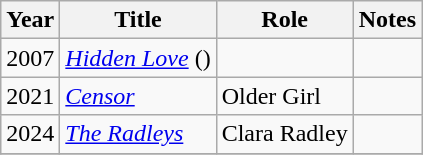<table class="wikitable sortable">
<tr>
<th>Year</th>
<th>Title</th>
<th>Role</th>
<th class="unsortable">Notes</th>
</tr>
<tr>
<td>2007</td>
<td><em><a href='#'>Hidden Love</a></em> ()</td>
<td></td>
<td></td>
</tr>
<tr>
<td>2021</td>
<td><em><a href='#'>Censor</a></em></td>
<td>Older Girl</td>
<td></td>
</tr>
<tr>
<td>2024</td>
<td><em><a href='#'>The Radleys</a></em></td>
<td>Clara Radley</td>
<td></td>
</tr>
<tr>
</tr>
</table>
